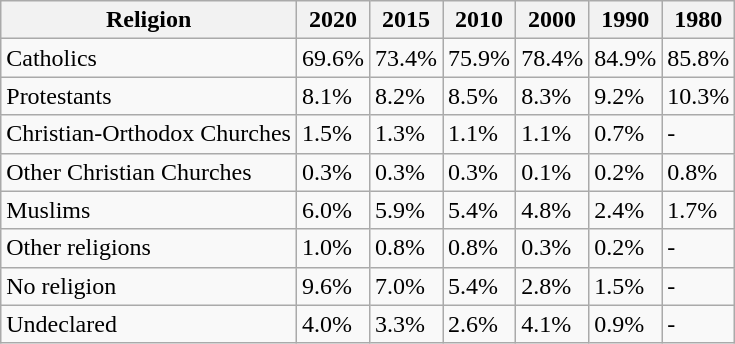<table class="wikitable">
<tr>
<th>Religion</th>
<th>2020</th>
<th>2015</th>
<th>2010</th>
<th>2000</th>
<th>1990</th>
<th>1980</th>
</tr>
<tr>
<td>Catholics</td>
<td>69.6%</td>
<td>73.4%</td>
<td>75.9%</td>
<td>78.4%</td>
<td>84.9%</td>
<td>85.8%</td>
</tr>
<tr>
<td>Protestants</td>
<td>8.1%</td>
<td>8.2%</td>
<td>8.5%</td>
<td>8.3%</td>
<td>9.2%</td>
<td>10.3%</td>
</tr>
<tr>
<td>Christian-Orthodox Churches</td>
<td>1.5%</td>
<td>1.3%</td>
<td>1.1%</td>
<td>1.1%</td>
<td>0.7%</td>
<td>-</td>
</tr>
<tr>
<td>Other Christian Churches</td>
<td>0.3%</td>
<td>0.3%</td>
<td>0.3%</td>
<td>0.1%</td>
<td>0.2%</td>
<td>0.8%</td>
</tr>
<tr>
<td>Muslims</td>
<td>6.0%</td>
<td>5.9%</td>
<td>5.4%</td>
<td>4.8%</td>
<td>2.4%</td>
<td>1.7%</td>
</tr>
<tr>
<td>Other religions</td>
<td>1.0%</td>
<td>0.8%</td>
<td>0.8%</td>
<td>0.3%</td>
<td>0.2%</td>
<td>-</td>
</tr>
<tr>
<td>No religion</td>
<td>9.6%</td>
<td>7.0%</td>
<td>5.4%</td>
<td>2.8%</td>
<td>1.5%</td>
<td>-</td>
</tr>
<tr>
<td>Undeclared</td>
<td>4.0%</td>
<td>3.3%</td>
<td>2.6%</td>
<td>4.1%</td>
<td>0.9%</td>
<td>-</td>
</tr>
</table>
